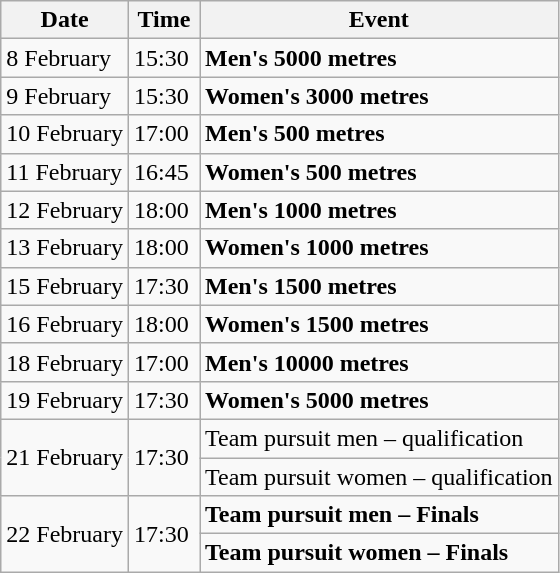<table class=wikitable>
<tr>
<th>Date</th>
<th width="40">Time</th>
<th>Event</th>
</tr>
<tr>
<td>8 February</td>
<td>15:30</td>
<td><strong>Men's 5000 metres</strong></td>
</tr>
<tr>
<td>9 February</td>
<td>15:30</td>
<td><strong>Women's 3000 metres</strong></td>
</tr>
<tr>
<td>10 February</td>
<td>17:00</td>
<td><strong>Men's 500 metres</strong></td>
</tr>
<tr>
<td>11 February</td>
<td>16:45</td>
<td><strong>Women's 500 metres</strong></td>
</tr>
<tr>
<td>12 February</td>
<td>18:00</td>
<td><strong>Men's 1000 metres</strong></td>
</tr>
<tr>
<td>13 February</td>
<td>18:00</td>
<td><strong>Women's 1000 metres</strong></td>
</tr>
<tr>
<td>15 February</td>
<td>17:30</td>
<td><strong>Men's 1500 metres</strong></td>
</tr>
<tr>
<td>16 February</td>
<td>18:00</td>
<td><strong>Women's 1500 metres</strong></td>
</tr>
<tr>
<td>18 February</td>
<td>17:00</td>
<td><strong>Men's 10000 metres</strong></td>
</tr>
<tr>
<td>19 February</td>
<td>17:30</td>
<td><strong>Women's 5000 metres</strong></td>
</tr>
<tr>
<td rowspan=2>21 February</td>
<td rowspan=2>17:30</td>
<td>Team pursuit men – qualification</td>
</tr>
<tr>
<td>Team pursuit women – qualification</td>
</tr>
<tr>
<td rowspan=2>22 February</td>
<td rowspan=2>17:30</td>
<td><strong>Team pursuit men – Finals</strong></td>
</tr>
<tr>
<td><strong>Team pursuit women – Finals</strong></td>
</tr>
</table>
